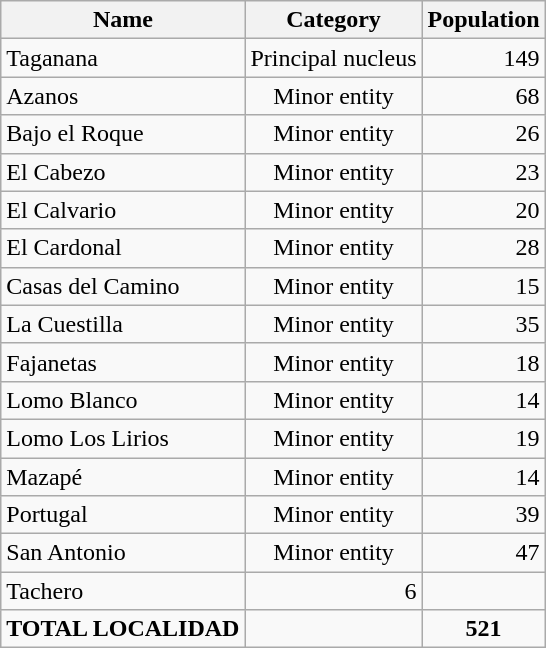<table class="wikitable">
<tr>
<th>Name</th>
<th>Category</th>
<th>Population</th>
</tr>
<tr>
<td>Taganana</td>
<td align="center">Principal nucleus</td>
<td align="right">149</td>
</tr>
<tr>
<td>Azanos</td>
<td align="center">Minor entity</td>
<td align="right">68</td>
</tr>
<tr>
<td>Bajo el Roque</td>
<td align="center">Minor entity</td>
<td align="right">26</td>
</tr>
<tr>
<td>El Cabezo</td>
<td align="center">Minor entity</td>
<td align="right">23</td>
</tr>
<tr>
<td>El Calvario</td>
<td align="center">Minor entity</td>
<td align="right">20</td>
</tr>
<tr>
<td>El Cardonal</td>
<td align="center">Minor entity</td>
<td align="right">28</td>
</tr>
<tr>
<td>Casas del Camino</td>
<td align="center">Minor entity</td>
<td align="right">15</td>
</tr>
<tr>
<td>La Cuestilla</td>
<td align="center">Minor entity</td>
<td align="right">35</td>
</tr>
<tr>
<td>Fajanetas</td>
<td align="center">Minor entity</td>
<td align="right">18</td>
</tr>
<tr>
<td>Lomo Blanco</td>
<td align="center">Minor entity</td>
<td align="right">14</td>
</tr>
<tr>
<td>Lomo Los Lirios</td>
<td align="center">Minor entity</td>
<td align="right">19</td>
</tr>
<tr>
<td>Mazapé</td>
<td align="center">Minor entity</td>
<td align="right">14</td>
</tr>
<tr>
<td>Portugal</td>
<td align="center">Minor entity</td>
<td align="right">39</td>
</tr>
<tr>
<td>San Antonio</td>
<td align="center">Minor entity</td>
<td align="right">47</td>
</tr>
<tr>
<td>Tachero</td>
<td align="right">6</td>
</tr>
<tr>
<td align="center"><strong>TOTAL LOCALIDAD</strong></td>
<td align="left"></td>
<td align="center"><strong>521</strong></td>
</tr>
</table>
